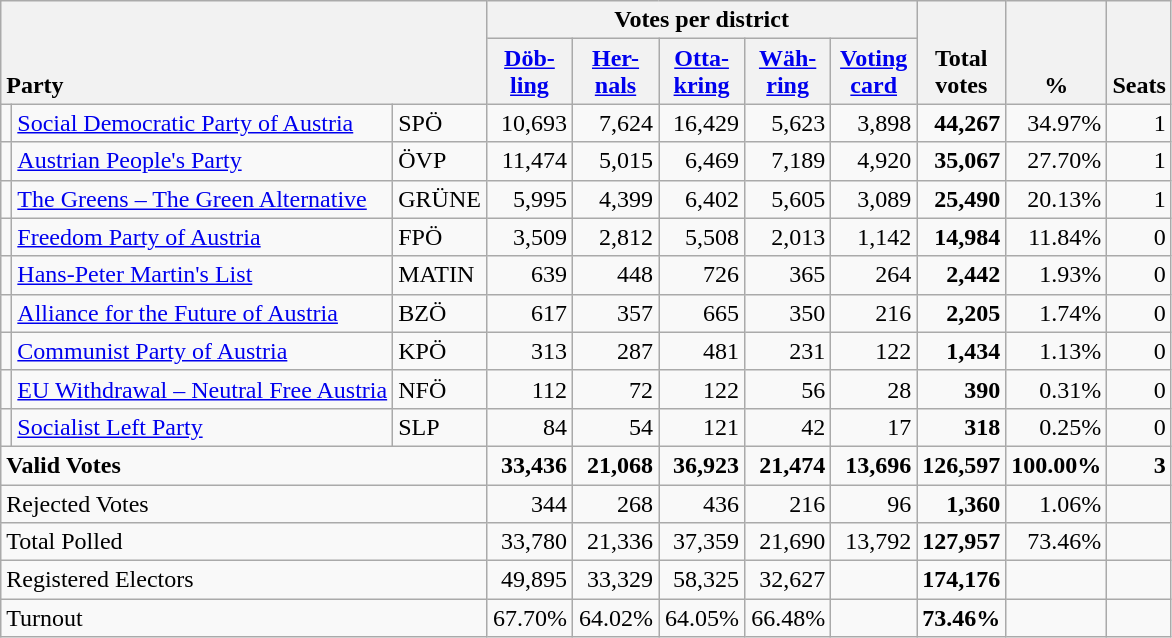<table class="wikitable" border="1" style="text-align:right;">
<tr>
<th style="text-align:left;" valign=bottom rowspan=2 colspan=3>Party</th>
<th colspan=5>Votes per district</th>
<th align=center valign=bottom rowspan=2 width="50">Total<br>votes</th>
<th align=center valign=bottom rowspan=2 width="50">%</th>
<th align=center valign=bottom rowspan=2>Seats</th>
</tr>
<tr>
<th align=center valign=bottom width="50"><a href='#'>Döb-<br>ling</a></th>
<th align=center valign=bottom width="50"><a href='#'>Her-<br>nals</a></th>
<th align=center valign=bottom width="50"><a href='#'>Otta-<br>kring</a></th>
<th align=center valign=bottom width="50"><a href='#'>Wäh-<br>ring</a></th>
<th align=center valign=bottom width="50"><a href='#'>Voting<br>card</a></th>
</tr>
<tr>
<td></td>
<td align=left><a href='#'>Social Democratic Party of Austria</a></td>
<td align=left>SPÖ</td>
<td>10,693</td>
<td>7,624</td>
<td>16,429</td>
<td>5,623</td>
<td>3,898</td>
<td><strong>44,267</strong></td>
<td>34.97%</td>
<td>1</td>
</tr>
<tr>
<td></td>
<td align=left><a href='#'>Austrian People's Party</a></td>
<td align=left>ÖVP</td>
<td>11,474</td>
<td>5,015</td>
<td>6,469</td>
<td>7,189</td>
<td>4,920</td>
<td><strong>35,067</strong></td>
<td>27.70%</td>
<td>1</td>
</tr>
<tr>
<td></td>
<td align=left style="white-space: nowrap;"><a href='#'>The Greens – The Green Alternative</a></td>
<td align=left>GRÜNE</td>
<td>5,995</td>
<td>4,399</td>
<td>6,402</td>
<td>5,605</td>
<td>3,089</td>
<td><strong>25,490</strong></td>
<td>20.13%</td>
<td>1</td>
</tr>
<tr>
<td></td>
<td align=left><a href='#'>Freedom Party of Austria</a></td>
<td align=left>FPÖ</td>
<td>3,509</td>
<td>2,812</td>
<td>5,508</td>
<td>2,013</td>
<td>1,142</td>
<td><strong>14,984</strong></td>
<td>11.84%</td>
<td>0</td>
</tr>
<tr>
<td></td>
<td align=left><a href='#'>Hans-Peter Martin's List</a></td>
<td align=left>MATIN</td>
<td>639</td>
<td>448</td>
<td>726</td>
<td>365</td>
<td>264</td>
<td><strong>2,442</strong></td>
<td>1.93%</td>
<td>0</td>
</tr>
<tr>
<td></td>
<td align=left><a href='#'>Alliance for the Future of Austria</a></td>
<td align=left>BZÖ</td>
<td>617</td>
<td>357</td>
<td>665</td>
<td>350</td>
<td>216</td>
<td><strong>2,205</strong></td>
<td>1.74%</td>
<td>0</td>
</tr>
<tr>
<td></td>
<td align=left><a href='#'>Communist Party of Austria</a></td>
<td align=left>KPÖ</td>
<td>313</td>
<td>287</td>
<td>481</td>
<td>231</td>
<td>122</td>
<td><strong>1,434</strong></td>
<td>1.13%</td>
<td>0</td>
</tr>
<tr>
<td></td>
<td align=left><a href='#'>EU Withdrawal – Neutral Free Austria</a></td>
<td align=left>NFÖ</td>
<td>112</td>
<td>72</td>
<td>122</td>
<td>56</td>
<td>28</td>
<td><strong>390</strong></td>
<td>0.31%</td>
<td>0</td>
</tr>
<tr>
<td></td>
<td align=left><a href='#'>Socialist Left Party</a></td>
<td align=left>SLP</td>
<td>84</td>
<td>54</td>
<td>121</td>
<td>42</td>
<td>17</td>
<td><strong>318</strong></td>
<td>0.25%</td>
<td>0</td>
</tr>
<tr style="font-weight:bold">
<td align=left colspan=3>Valid Votes</td>
<td>33,436</td>
<td>21,068</td>
<td>36,923</td>
<td>21,474</td>
<td>13,696</td>
<td>126,597</td>
<td>100.00%</td>
<td>3</td>
</tr>
<tr>
<td align=left colspan=3>Rejected Votes</td>
<td>344</td>
<td>268</td>
<td>436</td>
<td>216</td>
<td>96</td>
<td><strong>1,360</strong></td>
<td>1.06%</td>
<td></td>
</tr>
<tr>
<td align=left colspan=3>Total Polled</td>
<td>33,780</td>
<td>21,336</td>
<td>37,359</td>
<td>21,690</td>
<td>13,792</td>
<td><strong>127,957</strong></td>
<td>73.46%</td>
<td></td>
</tr>
<tr>
<td align=left colspan=3>Registered Electors</td>
<td>49,895</td>
<td>33,329</td>
<td>58,325</td>
<td>32,627</td>
<td></td>
<td><strong>174,176</strong></td>
<td></td>
<td></td>
</tr>
<tr>
<td align=left colspan=3>Turnout</td>
<td>67.70%</td>
<td>64.02%</td>
<td>64.05%</td>
<td>66.48%</td>
<td></td>
<td><strong>73.46%</strong></td>
<td></td>
<td></td>
</tr>
</table>
